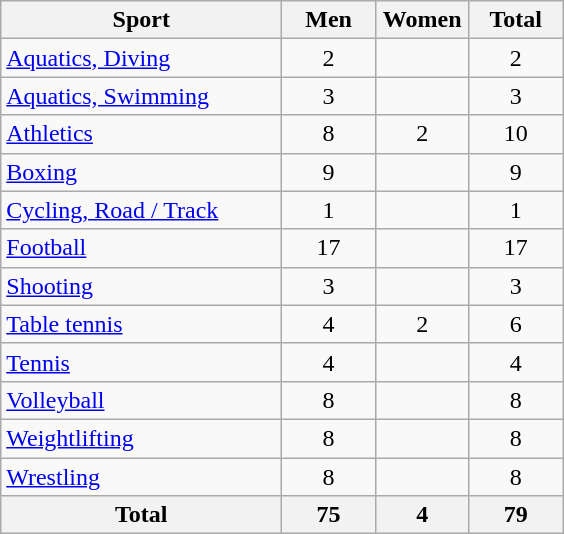<table class="wikitable sortable" style="text-align:center;">
<tr>
<th width=180>Sport</th>
<th width=55>Men</th>
<th width=55>Women</th>
<th width=55>Total</th>
</tr>
<tr>
<td align=left><a href='#'>Aquatics, Diving</a></td>
<td>2</td>
<td></td>
<td>2</td>
</tr>
<tr>
<td align=left><a href='#'>Aquatics, Swimming</a></td>
<td>3</td>
<td></td>
<td>3</td>
</tr>
<tr>
<td align=left><a href='#'>Athletics</a></td>
<td>8</td>
<td>2</td>
<td>10</td>
</tr>
<tr>
<td align=left><a href='#'>Boxing</a></td>
<td>9</td>
<td></td>
<td>9</td>
</tr>
<tr>
<td align=left><a href='#'>Cycling, Road / Track</a></td>
<td>1</td>
<td></td>
<td>1</td>
</tr>
<tr>
<td align=left><a href='#'>Football</a></td>
<td>17</td>
<td></td>
<td>17</td>
</tr>
<tr>
<td align=left><a href='#'>Shooting</a></td>
<td>3</td>
<td></td>
<td>3</td>
</tr>
<tr>
<td align=left><a href='#'>Table tennis</a></td>
<td>4</td>
<td>2</td>
<td>6</td>
</tr>
<tr>
<td align=left><a href='#'>Tennis</a></td>
<td>4</td>
<td></td>
<td>4</td>
</tr>
<tr>
<td align=left><a href='#'>Volleyball</a></td>
<td>8</td>
<td></td>
<td>8</td>
</tr>
<tr>
<td align=left><a href='#'>Weightlifting</a></td>
<td>8</td>
<td></td>
<td>8</td>
</tr>
<tr>
<td align=left><a href='#'>Wrestling</a></td>
<td>8</td>
<td></td>
<td>8</td>
</tr>
<tr class="sortbottom">
<th>Total</th>
<th>75</th>
<th>4</th>
<th>79</th>
</tr>
</table>
